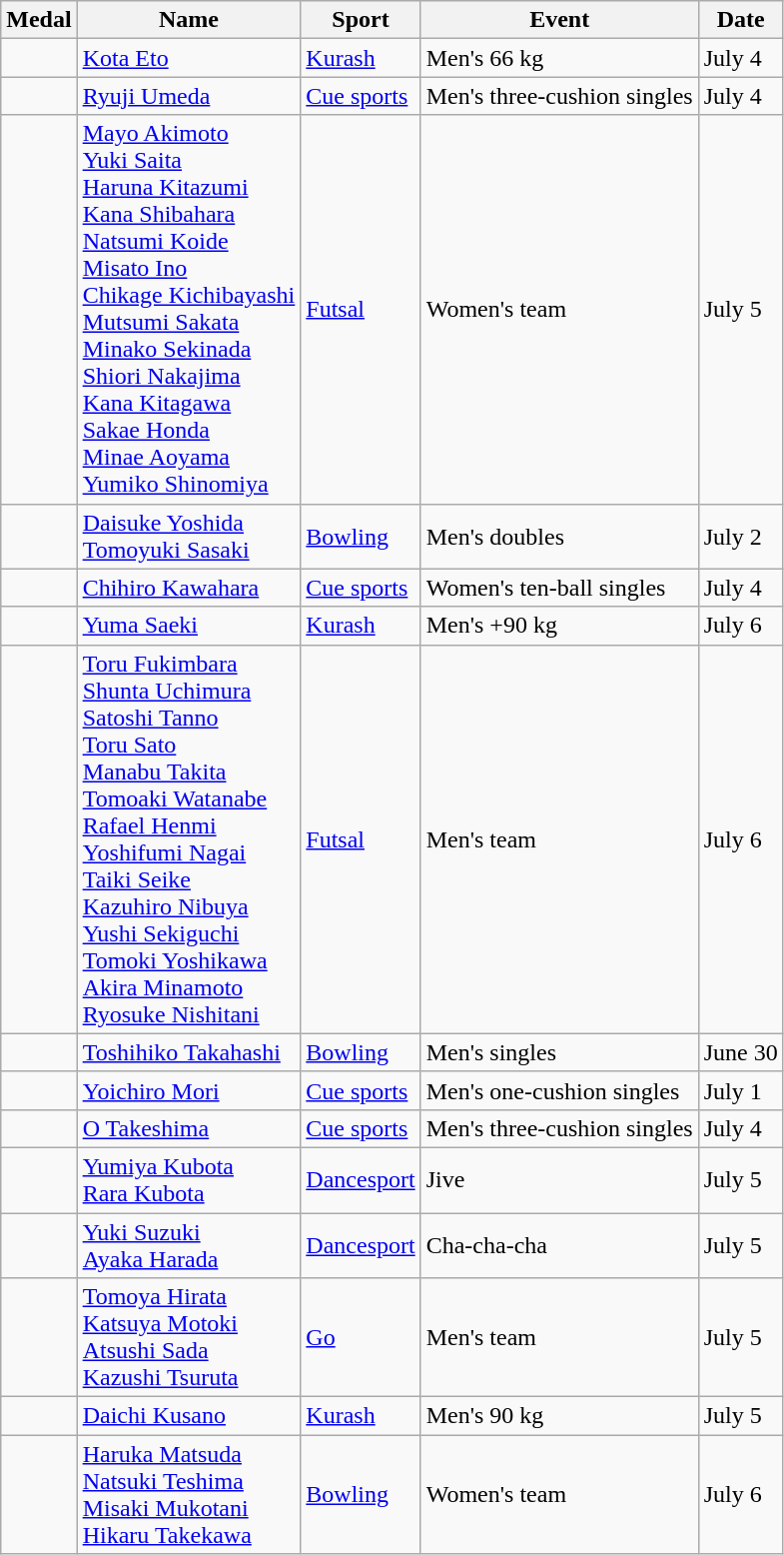<table class="wikitable sortable">
<tr>
<th>Medal</th>
<th>Name</th>
<th>Sport</th>
<th>Event</th>
<th>Date</th>
</tr>
<tr>
<td></td>
<td><a href='#'>Kota Eto</a></td>
<td><a href='#'>Kurash</a></td>
<td>Men's 66 kg</td>
<td>July 4</td>
</tr>
<tr>
<td></td>
<td><a href='#'>Ryuji Umeda</a></td>
<td><a href='#'>Cue sports</a></td>
<td>Men's three-cushion singles</td>
<td>July 4</td>
</tr>
<tr>
<td></td>
<td><a href='#'>Mayo Akimoto</a><br><a href='#'>Yuki Saita</a><br><a href='#'>Haruna Kitazumi</a><br><a href='#'>Kana Shibahara</a><br><a href='#'>Natsumi Koide</a><br><a href='#'>Misato Ino</a><br><a href='#'>Chikage Kichibayashi</a><br><a href='#'>Mutsumi Sakata</a><br><a href='#'>Minako Sekinada</a><br><a href='#'>Shiori Nakajima</a><br><a href='#'>Kana Kitagawa</a><br><a href='#'>Sakae Honda</a><br><a href='#'>Minae Aoyama</a><br><a href='#'>Yumiko Shinomiya</a></td>
<td><a href='#'>Futsal</a></td>
<td>Women's team</td>
<td>July 5</td>
</tr>
<tr>
<td></td>
<td><a href='#'>Daisuke Yoshida</a><br><a href='#'>Tomoyuki Sasaki</a></td>
<td><a href='#'>Bowling</a></td>
<td>Men's doubles</td>
<td>July 2</td>
</tr>
<tr>
<td></td>
<td><a href='#'>Chihiro Kawahara</a></td>
<td><a href='#'>Cue sports</a></td>
<td>Women's ten-ball singles</td>
<td>July 4</td>
</tr>
<tr>
<td></td>
<td><a href='#'>Yuma Saeki</a></td>
<td><a href='#'>Kurash</a></td>
<td>Men's +90 kg</td>
<td>July 6</td>
</tr>
<tr>
<td></td>
<td><a href='#'>Toru Fukimbara</a><br><a href='#'>Shunta Uchimura</a><br><a href='#'>Satoshi Tanno</a><br><a href='#'>Toru Sato</a><br><a href='#'>Manabu Takita</a><br><a href='#'>Tomoaki Watanabe</a><br><a href='#'>Rafael Henmi</a><br><a href='#'>Yoshifumi Nagai</a><br><a href='#'>Taiki Seike</a><br><a href='#'>Kazuhiro Nibuya</a><br><a href='#'>Yushi Sekiguchi</a><br><a href='#'>Tomoki Yoshikawa</a><br><a href='#'>Akira Minamoto</a><br><a href='#'>Ryosuke Nishitani</a></td>
<td><a href='#'>Futsal</a></td>
<td>Men's team</td>
<td>July 6</td>
</tr>
<tr>
<td></td>
<td><a href='#'>Toshihiko Takahashi</a></td>
<td><a href='#'>Bowling</a></td>
<td>Men's singles</td>
<td>June 30</td>
</tr>
<tr>
<td></td>
<td><a href='#'>Yoichiro Mori</a></td>
<td><a href='#'>Cue sports</a></td>
<td>Men's one-cushion singles</td>
<td>July 1</td>
</tr>
<tr>
<td></td>
<td><a href='#'>O Takeshima</a></td>
<td><a href='#'>Cue sports</a></td>
<td>Men's three-cushion singles</td>
<td>July 4</td>
</tr>
<tr>
<td></td>
<td><a href='#'>Yumiya Kubota</a><br><a href='#'>Rara Kubota</a></td>
<td><a href='#'>Dancesport</a></td>
<td>Jive</td>
<td>July 5</td>
</tr>
<tr>
<td></td>
<td><a href='#'>Yuki Suzuki</a><br><a href='#'>Ayaka Harada</a></td>
<td><a href='#'>Dancesport</a></td>
<td>Cha-cha-cha</td>
<td>July 5</td>
</tr>
<tr>
<td></td>
<td><a href='#'>Tomoya Hirata</a><br><a href='#'>Katsuya Motoki</a><br><a href='#'>Atsushi Sada</a><br><a href='#'>Kazushi Tsuruta</a></td>
<td><a href='#'>Go</a></td>
<td>Men's team</td>
<td>July 5</td>
</tr>
<tr>
<td></td>
<td><a href='#'>Daichi Kusano</a></td>
<td><a href='#'>Kurash</a></td>
<td>Men's 90 kg</td>
<td>July 5</td>
</tr>
<tr>
<td></td>
<td><a href='#'>Haruka Matsuda</a><br><a href='#'>Natsuki Teshima</a><br><a href='#'>Misaki Mukotani</a><br><a href='#'>Hikaru Takekawa</a></td>
<td><a href='#'>Bowling</a></td>
<td>Women's team</td>
<td>July 6</td>
</tr>
</table>
